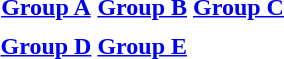<table>
<tr valign=top>
<th align="center"><a href='#'>Group A</a></th>
<th align="center"><a href='#'>Group B</a></th>
<th align="center"><a href='#'>Group C</a></th>
</tr>
<tr valign=top>
<td align="left"></td>
<td align="left"></td>
<td align="left"></td>
</tr>
<tr>
<th align="center"><a href='#'>Group D</a></th>
<th align="center"><a href='#'>Group E</a></th>
</tr>
<tr valign=top>
<td align="left"></td>
<td align="left"></td>
</tr>
</table>
